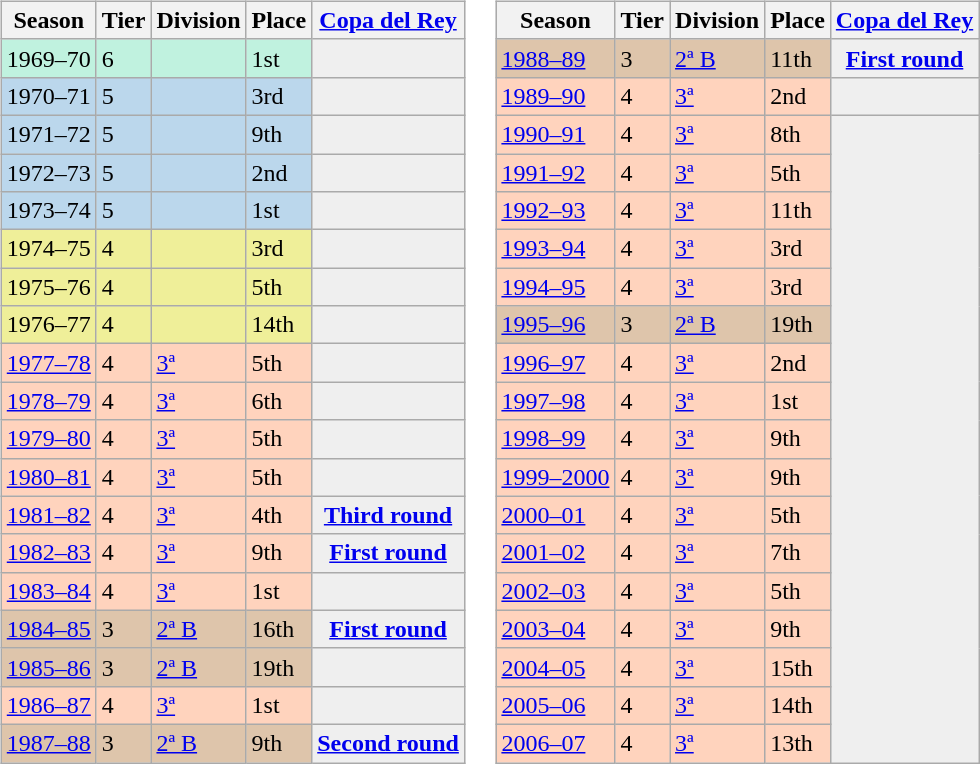<table>
<tr>
<td valign="top" width=0%><br><table class="wikitable">
<tr style="background:#f0f6fa;">
<th>Season</th>
<th>Tier</th>
<th>Division</th>
<th>Place</th>
<th><a href='#'>Copa del Rey</a></th>
</tr>
<tr>
<td style="background:#C0F2DF;">1969–70</td>
<td style="background:#C0F2DF;">6</td>
<td style="background:#C0F2DF;"></td>
<td style="background:#C0F2DF;">1st</td>
<th style="background:#efefef;"></th>
</tr>
<tr>
<td style="background:#BBD7EC;">1970–71</td>
<td style="background:#BBD7EC;">5</td>
<td style="background:#BBD7EC;"></td>
<td style="background:#BBD7EC;">3rd</td>
<th style="background:#efefef;"></th>
</tr>
<tr>
<td style="background:#BBD7EC;">1971–72</td>
<td style="background:#BBD7EC;">5</td>
<td style="background:#BBD7EC;"></td>
<td style="background:#BBD7EC;">9th</td>
<th style="background:#efefef;"></th>
</tr>
<tr>
<td style="background:#BBD7EC;">1972–73</td>
<td style="background:#BBD7EC;">5</td>
<td style="background:#BBD7EC;"></td>
<td style="background:#BBD7EC;">2nd</td>
<th style="background:#efefef;"></th>
</tr>
<tr>
<td style="background:#BBD7EC;">1973–74</td>
<td style="background:#BBD7EC;">5</td>
<td style="background:#BBD7EC;"></td>
<td style="background:#BBD7EC;">1st</td>
<th style="background:#efefef;"></th>
</tr>
<tr>
<td style="background:#EFEF99;">1974–75</td>
<td style="background:#EFEF99;">4</td>
<td style="background:#EFEF99;"></td>
<td style="background:#EFEF99;">3rd</td>
<th style="background:#efefef;"></th>
</tr>
<tr>
<td style="background:#EFEF99;">1975–76</td>
<td style="background:#EFEF99;">4</td>
<td style="background:#EFEF99;"></td>
<td style="background:#EFEF99;">5th</td>
<th style="background:#efefef;"></th>
</tr>
<tr>
<td style="background:#EFEF99;">1976–77</td>
<td style="background:#EFEF99;">4</td>
<td style="background:#EFEF99;"></td>
<td style="background:#EFEF99;">14th</td>
<th style="background:#efefef;"></th>
</tr>
<tr>
<td style="background:#FFD3BD;"><a href='#'>1977–78</a></td>
<td style="background:#FFD3BD;">4</td>
<td style="background:#FFD3BD;"><a href='#'>3ª</a></td>
<td style="background:#FFD3BD;">5th</td>
<th style="background:#efefef;"></th>
</tr>
<tr>
<td style="background:#FFD3BD;"><a href='#'>1978–79</a></td>
<td style="background:#FFD3BD;">4</td>
<td style="background:#FFD3BD;"><a href='#'>3ª</a></td>
<td style="background:#FFD3BD;">6th</td>
<th style="background:#efefef;"></th>
</tr>
<tr>
<td style="background:#FFD3BD;"><a href='#'>1979–80</a></td>
<td style="background:#FFD3BD;">4</td>
<td style="background:#FFD3BD;"><a href='#'>3ª</a></td>
<td style="background:#FFD3BD;">5th</td>
<th style="background:#efefef;"></th>
</tr>
<tr>
<td style="background:#FFD3BD;"><a href='#'>1980–81</a></td>
<td style="background:#FFD3BD;">4</td>
<td style="background:#FFD3BD;"><a href='#'>3ª</a></td>
<td style="background:#FFD3BD;">5th</td>
<th style="background:#efefef;"></th>
</tr>
<tr>
<td style="background:#FFD3BD;"><a href='#'>1981–82</a></td>
<td style="background:#FFD3BD;">4</td>
<td style="background:#FFD3BD;"><a href='#'>3ª</a></td>
<td style="background:#FFD3BD;">4th</td>
<th style="background:#efefef;"><a href='#'>Third round</a></th>
</tr>
<tr>
<td style="background:#FFD3BD;"><a href='#'>1982–83</a></td>
<td style="background:#FFD3BD;">4</td>
<td style="background:#FFD3BD;"><a href='#'>3ª</a></td>
<td style="background:#FFD3BD;">9th</td>
<th style="background:#efefef;"><a href='#'>First round</a></th>
</tr>
<tr>
<td style="background:#FFD3BD;"><a href='#'>1983–84</a></td>
<td style="background:#FFD3BD;">4</td>
<td style="background:#FFD3BD;"><a href='#'>3ª</a></td>
<td style="background:#FFD3BD;">1st</td>
<th style="background:#efefef;"></th>
</tr>
<tr>
<td style="background:#DEC5AB;"><a href='#'>1984–85</a></td>
<td style="background:#DEC5AB;">3</td>
<td style="background:#DEC5AB;"><a href='#'>2ª B</a></td>
<td style="background:#DEC5AB;">16th</td>
<th style="background:#efefef;"><a href='#'>First round</a></th>
</tr>
<tr>
<td style="background:#DEC5AB;"><a href='#'>1985–86</a></td>
<td style="background:#DEC5AB;">3</td>
<td style="background:#DEC5AB;"><a href='#'>2ª B</a></td>
<td style="background:#DEC5AB;">19th</td>
<th style="background:#efefef;"></th>
</tr>
<tr>
<td style="background:#FFD3BD;"><a href='#'>1986–87</a></td>
<td style="background:#FFD3BD;">4</td>
<td style="background:#FFD3BD;"><a href='#'>3ª</a></td>
<td style="background:#FFD3BD;">1st</td>
<th style="background:#efefef;"></th>
</tr>
<tr>
<td style="background:#DEC5AB;"><a href='#'>1987–88</a></td>
<td style="background:#DEC5AB;">3</td>
<td style="background:#DEC5AB;"><a href='#'>2ª B</a></td>
<td style="background:#DEC5AB;">9th</td>
<th style="background:#efefef;"><a href='#'>Second round</a></th>
</tr>
</table>
</td>
<td valign="top" width=0%><br><table class="wikitable">
<tr style="background:#f0f6fa;">
<th>Season</th>
<th>Tier</th>
<th>Division</th>
<th>Place</th>
<th><a href='#'>Copa del Rey</a></th>
</tr>
<tr>
<td style="background:#DEC5AB;"><a href='#'>1988–89</a></td>
<td style="background:#DEC5AB;">3</td>
<td style="background:#DEC5AB;"><a href='#'>2ª B</a></td>
<td style="background:#DEC5AB;">11th</td>
<th style="background:#efefef;"><a href='#'>First round</a></th>
</tr>
<tr>
<td style="background:#FFD3BD;"><a href='#'>1989–90</a></td>
<td style="background:#FFD3BD;">4</td>
<td style="background:#FFD3BD;"><a href='#'>3ª</a></td>
<td style="background:#FFD3BD;">2nd</td>
<th style="background:#efefef;"></th>
</tr>
<tr>
<td style="background:#FFD3BD;"><a href='#'>1990–91</a></td>
<td style="background:#FFD3BD;">4</td>
<td style="background:#FFD3BD;"><a href='#'>3ª</a></td>
<td style="background:#FFD3BD;">8th</td>
<th style="background:#efefef;" rowspan="17"></th>
</tr>
<tr>
<td style="background:#FFD3BD;"><a href='#'>1991–92</a></td>
<td style="background:#FFD3BD;">4</td>
<td style="background:#FFD3BD;"><a href='#'>3ª</a></td>
<td style="background:#FFD3BD;">5th</td>
</tr>
<tr>
<td style="background:#FFD3BD;"><a href='#'>1992–93</a></td>
<td style="background:#FFD3BD;">4</td>
<td style="background:#FFD3BD;"><a href='#'>3ª</a></td>
<td style="background:#FFD3BD;">11th</td>
</tr>
<tr>
<td style="background:#FFD3BD;"><a href='#'>1993–94</a></td>
<td style="background:#FFD3BD;">4</td>
<td style="background:#FFD3BD;"><a href='#'>3ª</a></td>
<td style="background:#FFD3BD;">3rd</td>
</tr>
<tr>
<td style="background:#FFD3BD;"><a href='#'>1994–95</a></td>
<td style="background:#FFD3BD;">4</td>
<td style="background:#FFD3BD;"><a href='#'>3ª</a></td>
<td style="background:#FFD3BD;">3rd</td>
</tr>
<tr>
<td style="background:#DEC5AB;"><a href='#'>1995–96</a></td>
<td style="background:#DEC5AB;">3</td>
<td style="background:#DEC5AB;"><a href='#'>2ª B</a></td>
<td style="background:#DEC5AB;">19th</td>
</tr>
<tr>
<td style="background:#FFD3BD;"><a href='#'>1996–97</a></td>
<td style="background:#FFD3BD;">4</td>
<td style="background:#FFD3BD;"><a href='#'>3ª</a></td>
<td style="background:#FFD3BD;">2nd</td>
</tr>
<tr>
<td style="background:#FFD3BD;"><a href='#'>1997–98</a></td>
<td style="background:#FFD3BD;">4</td>
<td style="background:#FFD3BD;"><a href='#'>3ª</a></td>
<td style="background:#FFD3BD;">1st</td>
</tr>
<tr>
<td style="background:#FFD3BD;"><a href='#'>1998–99</a></td>
<td style="background:#FFD3BD;">4</td>
<td style="background:#FFD3BD;"><a href='#'>3ª</a></td>
<td style="background:#FFD3BD;">9th</td>
</tr>
<tr>
<td style="background:#FFD3BD;"><a href='#'>1999–2000</a></td>
<td style="background:#FFD3BD;">4</td>
<td style="background:#FFD3BD;"><a href='#'>3ª</a></td>
<td style="background:#FFD3BD;">9th</td>
</tr>
<tr>
<td style="background:#FFD3BD;"><a href='#'>2000–01</a></td>
<td style="background:#FFD3BD;">4</td>
<td style="background:#FFD3BD;"><a href='#'>3ª</a></td>
<td style="background:#FFD3BD;">5th</td>
</tr>
<tr>
<td style="background:#FFD3BD;"><a href='#'>2001–02</a></td>
<td style="background:#FFD3BD;">4</td>
<td style="background:#FFD3BD;"><a href='#'>3ª</a></td>
<td style="background:#FFD3BD;">7th</td>
</tr>
<tr>
<td style="background:#FFD3BD;"><a href='#'>2002–03</a></td>
<td style="background:#FFD3BD;">4</td>
<td style="background:#FFD3BD;"><a href='#'>3ª</a></td>
<td style="background:#FFD3BD;">5th</td>
</tr>
<tr>
<td style="background:#FFD3BD;"><a href='#'>2003–04</a></td>
<td style="background:#FFD3BD;">4</td>
<td style="background:#FFD3BD;"><a href='#'>3ª</a></td>
<td style="background:#FFD3BD;">9th</td>
</tr>
<tr>
<td style="background:#FFD3BD;"><a href='#'>2004–05</a></td>
<td style="background:#FFD3BD;">4</td>
<td style="background:#FFD3BD;"><a href='#'>3ª</a></td>
<td style="background:#FFD3BD;">15th</td>
</tr>
<tr>
<td style="background:#FFD3BD;"><a href='#'>2005–06</a></td>
<td style="background:#FFD3BD;">4</td>
<td style="background:#FFD3BD;"><a href='#'>3ª</a></td>
<td style="background:#FFD3BD;">14th</td>
</tr>
<tr>
<td style="background:#FFD3BD;"><a href='#'>2006–07</a></td>
<td style="background:#FFD3BD;">4</td>
<td style="background:#FFD3BD;"><a href='#'>3ª</a></td>
<td style="background:#FFD3BD;">13th</td>
</tr>
</table>
</td>
</tr>
</table>
